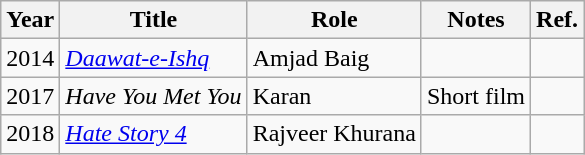<table class="wikitable">
<tr>
<th>Year</th>
<th>Title</th>
<th>Role</th>
<th class="unsortable">Notes</th>
<th>Ref.</th>
</tr>
<tr>
<td>2014</td>
<td><em><a href='#'>Daawat-e-Ishq</a></em></td>
<td>Amjad Baig</td>
<td></td>
<td></td>
</tr>
<tr>
<td>2017</td>
<td><em>Have You Met You</em></td>
<td>Karan</td>
<td>Short film</td>
<td></td>
</tr>
<tr>
<td>2018</td>
<td><em><a href='#'>Hate Story 4</a></em></td>
<td>Rajveer Khurana</td>
<td></td>
<td></td>
</tr>
</table>
